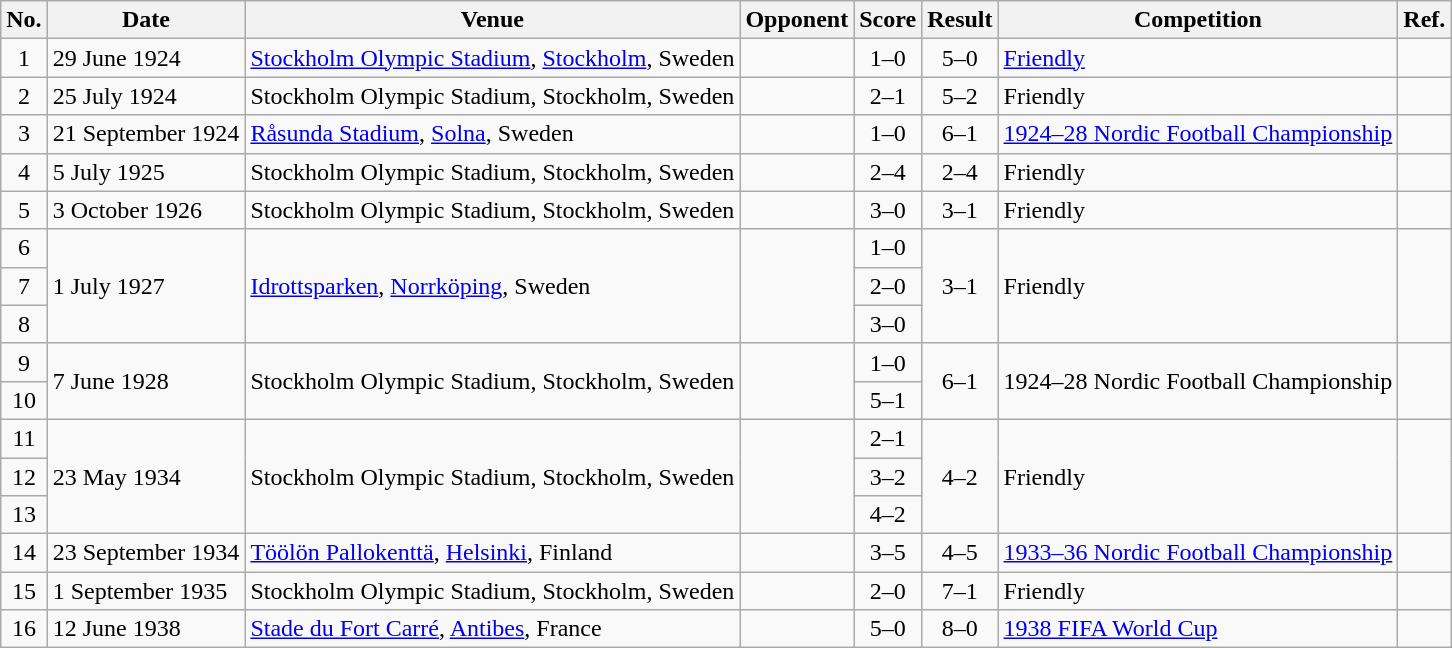<table class="wikitable sortable">
<tr>
<th scope="col">No.</th>
<th scope="col">Date</th>
<th scope="col">Venue</th>
<th scope="col">Opponent</th>
<th scope="col">Score</th>
<th scope="col">Result</th>
<th scope="col">Competition</th>
<th>Ref.</th>
</tr>
<tr>
<td align="center">1</td>
<td>29 June 1924</td>
<td><a href='#'>Stockholm Olympic Stadium</a>, <a href='#'>Stockholm</a>, Sweden</td>
<td></td>
<td align="center">1–0</td>
<td align="center">5–0</td>
<td><a href='#'>Friendly</a></td>
<td></td>
</tr>
<tr>
<td align="center">2</td>
<td>25 July 1924</td>
<td>Stockholm Olympic Stadium, Stockholm, Sweden</td>
<td></td>
<td align="center">2–1</td>
<td align="center">5–2</td>
<td>Friendly</td>
<td></td>
</tr>
<tr>
<td align="center">3</td>
<td>21 September 1924</td>
<td><a href='#'>Råsunda Stadium</a>, <a href='#'>Solna</a>, Sweden</td>
<td></td>
<td align="center">1–0</td>
<td align="center">6–1</td>
<td><a href='#'>1924–28 Nordic Football Championship</a></td>
<td></td>
</tr>
<tr>
<td align="center">4</td>
<td>5 July 1925</td>
<td>Stockholm Olympic Stadium, Stockholm, Sweden</td>
<td></td>
<td align="center">2–4</td>
<td align="center">2–4</td>
<td>Friendly</td>
<td></td>
</tr>
<tr>
<td align="center">5</td>
<td>3 October 1926</td>
<td>Stockholm Olympic Stadium, Stockholm, Sweden</td>
<td></td>
<td align="center">3–0</td>
<td align="center">3–1</td>
<td>Friendly</td>
<td></td>
</tr>
<tr>
<td align="center">6</td>
<td rowspan="3">1 July 1927</td>
<td rowspan="3"><a href='#'>Idrottsparken</a>, <a href='#'>Norrköping</a>, Sweden</td>
<td rowspan="3"></td>
<td align="center">1–0</td>
<td rowspan="3" align="center">3–1</td>
<td rowspan="3">Friendly</td>
<td rowspan="3"></td>
</tr>
<tr>
<td align="center">7</td>
<td align="center">2–0</td>
</tr>
<tr>
<td align="center">8</td>
<td align="center">3–0</td>
</tr>
<tr>
<td align="center">9</td>
<td rowspan="2">7 June 1928</td>
<td rowspan="2">Stockholm Olympic Stadium, Stockholm, Sweden</td>
<td rowspan="2"></td>
<td align="center">1–0</td>
<td rowspan="2" style="text-align:center">6–1</td>
<td rowspan="2">1924–28 Nordic Football Championship</td>
<td rowspan="2"></td>
</tr>
<tr>
<td align="center">10</td>
<td align="center">5–1</td>
</tr>
<tr>
<td align="center">11</td>
<td rowspan="3">23 May 1934</td>
<td rowspan="3">Stockholm Olympic Stadium, Stockholm, Sweden</td>
<td rowspan="3"></td>
<td align="center">2–1</td>
<td rowspan="3" align="center">4–2</td>
<td rowspan="3">Friendly</td>
<td rowspan="3"></td>
</tr>
<tr>
<td align="center">12</td>
<td align="center">3–2</td>
</tr>
<tr>
<td align="center">13</td>
<td align="center">4–2</td>
</tr>
<tr>
<td align="center">14</td>
<td>23 September 1934</td>
<td><a href='#'>Töölön Pallokenttä</a>, <a href='#'>Helsinki</a>, Finland</td>
<td></td>
<td align="center">3–5</td>
<td align="center">4–5</td>
<td><a href='#'>1933–36 Nordic Football Championship</a></td>
<td></td>
</tr>
<tr>
<td align="center">15</td>
<td>1 September 1935</td>
<td>Stockholm Olympic Stadium, Stockholm, Sweden</td>
<td></td>
<td align="center">2–0</td>
<td align="center">7–1</td>
<td>Friendly</td>
<td></td>
</tr>
<tr>
<td align="center">16</td>
<td>12 June 1938</td>
<td><a href='#'>Stade du Fort Carré</a>, <a href='#'>Antibes</a>, France</td>
<td></td>
<td align="center">5–0</td>
<td align="center">8–0</td>
<td><a href='#'>1938 FIFA World Cup</a></td>
<td></td>
</tr>
</table>
